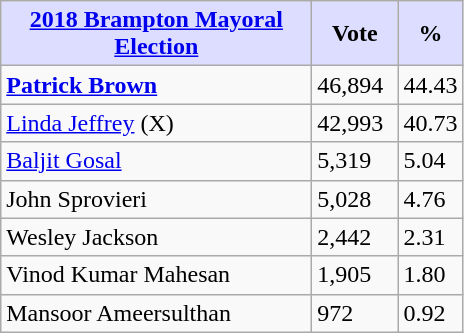<table class="wikitable">
<tr>
<th style="background:#ddf; width:200px;"><a href='#'>2018 Brampton Mayoral Election</a></th>
<th style="background:#ddf; width:50px;">Vote</th>
<th style="background:#ddf; width:30px;">%</th>
</tr>
<tr>
<td><strong><a href='#'>Patrick Brown</a></strong></td>
<td>46,894</td>
<td>44.43</td>
</tr>
<tr>
<td><a href='#'>Linda Jeffrey</a> (X)</td>
<td>42,993</td>
<td>40.73</td>
</tr>
<tr>
<td><a href='#'>Baljit Gosal</a></td>
<td>5,319</td>
<td>5.04</td>
</tr>
<tr>
<td>John Sprovieri</td>
<td>5,028</td>
<td>4.76</td>
</tr>
<tr>
<td>Wesley Jackson</td>
<td>2,442</td>
<td>2.31</td>
</tr>
<tr>
<td>Vinod Kumar Mahesan</td>
<td>1,905</td>
<td>1.80</td>
</tr>
<tr>
<td>Mansoor Ameersulthan</td>
<td>972</td>
<td>0.92</td>
</tr>
</table>
